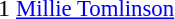<table cellspacing=0 cellpadding=0>
<tr>
<td><div>1 </div></td>
<td style="font-size: 95%"> <a href='#'>Millie Tomlinson</a></td>
</tr>
</table>
